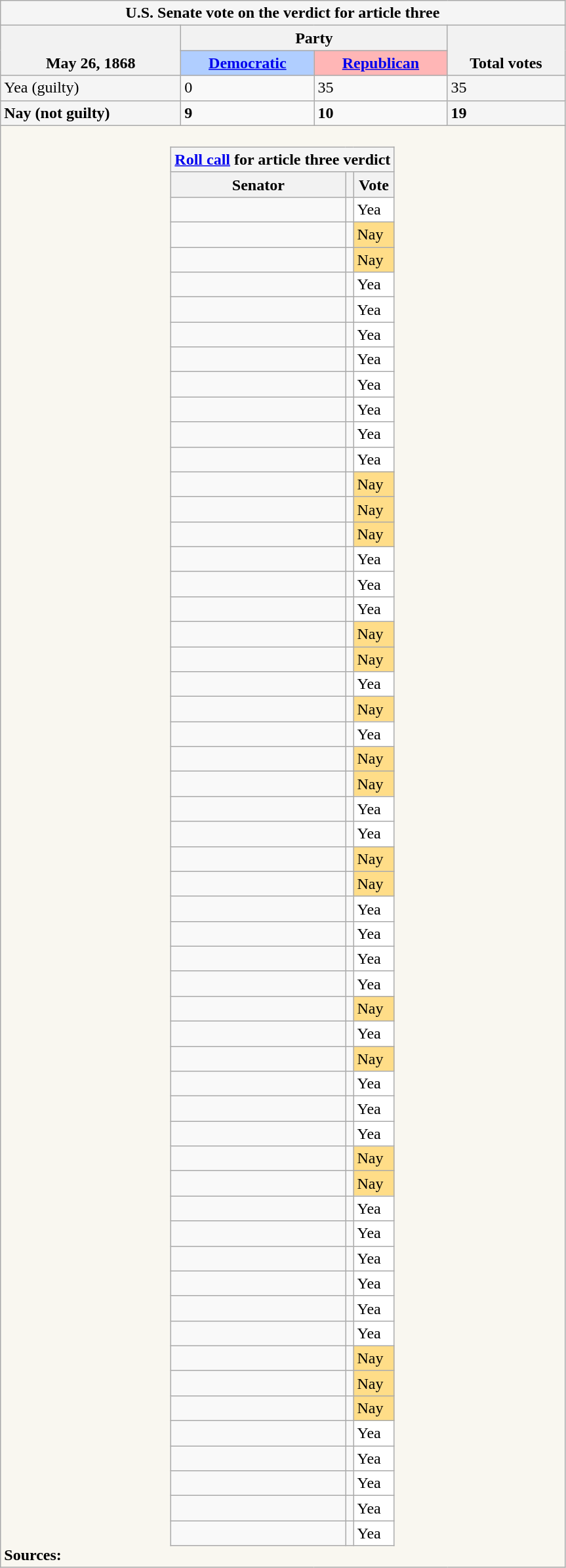<table class="wikitable">
<tr>
<th colspan=4 style="background:#f5f5f5">U.S. Senate vote on the verdict for article three<br></th>
</tr>
<tr style="vertical-align:bottom;">
<th rowspan=2>May 26, 1868</th>
<th colspan=2>Party</th>
<th rowspan=2>Total votes</th>
</tr>
<tr style="vertical-align:bottom;">
<th style="background-color:#b0ceff;"><a href='#'>Democratic</a></th>
<th style="background-color:#ffb6b6;"><a href='#'>Republican</a></th>
</tr>
<tr>
<td style="width: 11em; background:#F5F5F5">Yea (guilty)</td>
<td style="width: 8em;">0</td>
<td style="width: 8em;">35</td>
<td style="width: 7em; background:#F5F5F5">35</td>
</tr>
<tr>
<td style="background:#F5F5F5"><strong>Nay (not guilty)</strong></td>
<td><strong>9</strong></td>
<td><strong>10</strong></td>
<td style="background:#F5F5F5"><strong>19</strong></td>
</tr>
<tr>
<td colspan=4 style="background:#f9f7f0"><br><table class="wikitable mw-collapsible mw-collapsed sortable" style="margin: auto;">
<tr>
<th colspan=3 style="background:#f5f5f5"><a href='#'>Roll call</a> for article three verdict</th>
</tr>
<tr>
<th scope="col" style="width: 170px;">Senator</th>
<th></th>
<th>Vote</th>
</tr>
<tr>
<td></td>
<td></td>
<td style="background:#ffffff;">Yea</td>
</tr>
<tr>
<td></td>
<td></td>
<td style="background:#ffdd88;">Nay</td>
</tr>
<tr>
<td></td>
<td></td>
<td style="background:#ffdd88;">Nay</td>
</tr>
<tr>
<td></td>
<td></td>
<td style="background:#ffffff;">Yea</td>
</tr>
<tr>
<td></td>
<td></td>
<td style="background:#ffffff;">Yea</td>
</tr>
<tr>
<td></td>
<td></td>
<td style="background:#ffffff;">Yea</td>
</tr>
<tr>
<td></td>
<td></td>
<td style="background:#ffffff;">Yea</td>
</tr>
<tr>
<td></td>
<td></td>
<td style="background:#ffffff;">Yea</td>
</tr>
<tr>
<td></td>
<td></td>
<td style="background:#ffffff;">Yea</td>
</tr>
<tr>
<td></td>
<td></td>
<td style="background:#ffffff;">Yea</td>
</tr>
<tr>
<td></td>
<td></td>
<td style="background:#ffffff;">Yea</td>
</tr>
<tr>
<td></td>
<td></td>
<td style="background:#ffdd88;">Nay</td>
</tr>
<tr>
<td></td>
<td></td>
<td style="background:#ffdd88;">Nay</td>
</tr>
<tr>
<td></td>
<td></td>
<td style="background:#ffdd88;">Nay</td>
</tr>
<tr>
<td></td>
<td></td>
<td style="background:#ffffff;">Yea</td>
</tr>
<tr>
<td></td>
<td></td>
<td style="background:#ffffff;">Yea</td>
</tr>
<tr>
<td></td>
<td></td>
<td style="background:#ffffff;">Yea</td>
</tr>
<tr>
<td></td>
<td></td>
<td style="background:#ffdd88;">Nay</td>
</tr>
<tr>
<td></td>
<td></td>
<td style="background:#ffdd88;">Nay</td>
</tr>
<tr>
<td></td>
<td></td>
<td style="background:#ffffff;">Yea</td>
</tr>
<tr>
<td></td>
<td></td>
<td style="background:#ffdd88;">Nay</td>
</tr>
<tr>
<td></td>
<td></td>
<td style="background:#ffffff;">Yea</td>
</tr>
<tr>
<td></td>
<td></td>
<td style="background:#ffdd88;">Nay</td>
</tr>
<tr>
<td></td>
<td></td>
<td style="background:#ffdd88;">Nay</td>
</tr>
<tr>
<td></td>
<td></td>
<td style="background:#ffffff;">Yea</td>
</tr>
<tr>
<td></td>
<td></td>
<td style="background:#ffffff;">Yea</td>
</tr>
<tr>
<td></td>
<td></td>
<td style="background:#ffdd88;">Nay</td>
</tr>
<tr>
<td></td>
<td></td>
<td style="background:#ffdd88;">Nay</td>
</tr>
<tr>
<td></td>
<td></td>
<td style="background:#ffffff;">Yea</td>
</tr>
<tr>
<td></td>
<td></td>
<td style="background:#ffffff;">Yea</td>
</tr>
<tr>
<td></td>
<td></td>
<td style="background:#ffffff;">Yea</td>
</tr>
<tr>
<td></td>
<td></td>
<td style="background:#ffffff;">Yea</td>
</tr>
<tr>
<td></td>
<td></td>
<td style="background:#ffdd88;">Nay</td>
</tr>
<tr>
<td></td>
<td></td>
<td style="background:#ffffff;">Yea</td>
</tr>
<tr>
<td></td>
<td></td>
<td style="background:#ffdd88;">Nay</td>
</tr>
<tr>
<td></td>
<td></td>
<td style="background:#ffffff;">Yea</td>
</tr>
<tr>
<td></td>
<td></td>
<td style="background:#ffffff;">Yea</td>
</tr>
<tr>
<td></td>
<td></td>
<td style="background:#ffffff;">Yea</td>
</tr>
<tr>
<td></td>
<td></td>
<td style="background:#ffdd88;">Nay</td>
</tr>
<tr>
<td></td>
<td></td>
<td style="background:#ffdd88;">Nay</td>
</tr>
<tr>
<td></td>
<td></td>
<td style="background:#ffffff;">Yea</td>
</tr>
<tr>
<td></td>
<td></td>
<td style="background:#ffffff;">Yea</td>
</tr>
<tr>
<td></td>
<td></td>
<td style="background:#ffffff;">Yea</td>
</tr>
<tr>
<td></td>
<td></td>
<td style="background:#ffffff;">Yea</td>
</tr>
<tr>
<td></td>
<td></td>
<td style="background:#ffffff;">Yea</td>
</tr>
<tr>
<td></td>
<td></td>
<td style="background:#ffffff;">Yea</td>
</tr>
<tr>
<td></td>
<td></td>
<td style="background:#ffdd88;">Nay</td>
</tr>
<tr>
<td></td>
<td></td>
<td style="background:#ffdd88;">Nay</td>
</tr>
<tr>
<td></td>
<td></td>
<td style="background:#ffdd88;">Nay</td>
</tr>
<tr>
<td></td>
<td></td>
<td style="background:#ffffff;">Yea</td>
</tr>
<tr>
<td></td>
<td></td>
<td style="background:#ffffff;">Yea</td>
</tr>
<tr>
<td></td>
<td></td>
<td style="background:#ffffff;">Yea</td>
</tr>
<tr>
<td></td>
<td></td>
<td style="background:#ffffff;">Yea</td>
</tr>
<tr>
<td></td>
<td></td>
<td style="background:#ffffff;">Yea</td>
</tr>
</table>
<strong>Sources:</strong> </td>
</tr>
</table>
